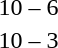<table style="text-align:center">
<tr>
<th width=200></th>
<th width=100></th>
<th width=200></th>
</tr>
<tr>
<td align=right><strong></strong></td>
<td>10 – 6</td>
<td align=left></td>
</tr>
<tr>
<td align=right><strong></strong></td>
<td>10 – 3</td>
<td align=left></td>
</tr>
</table>
